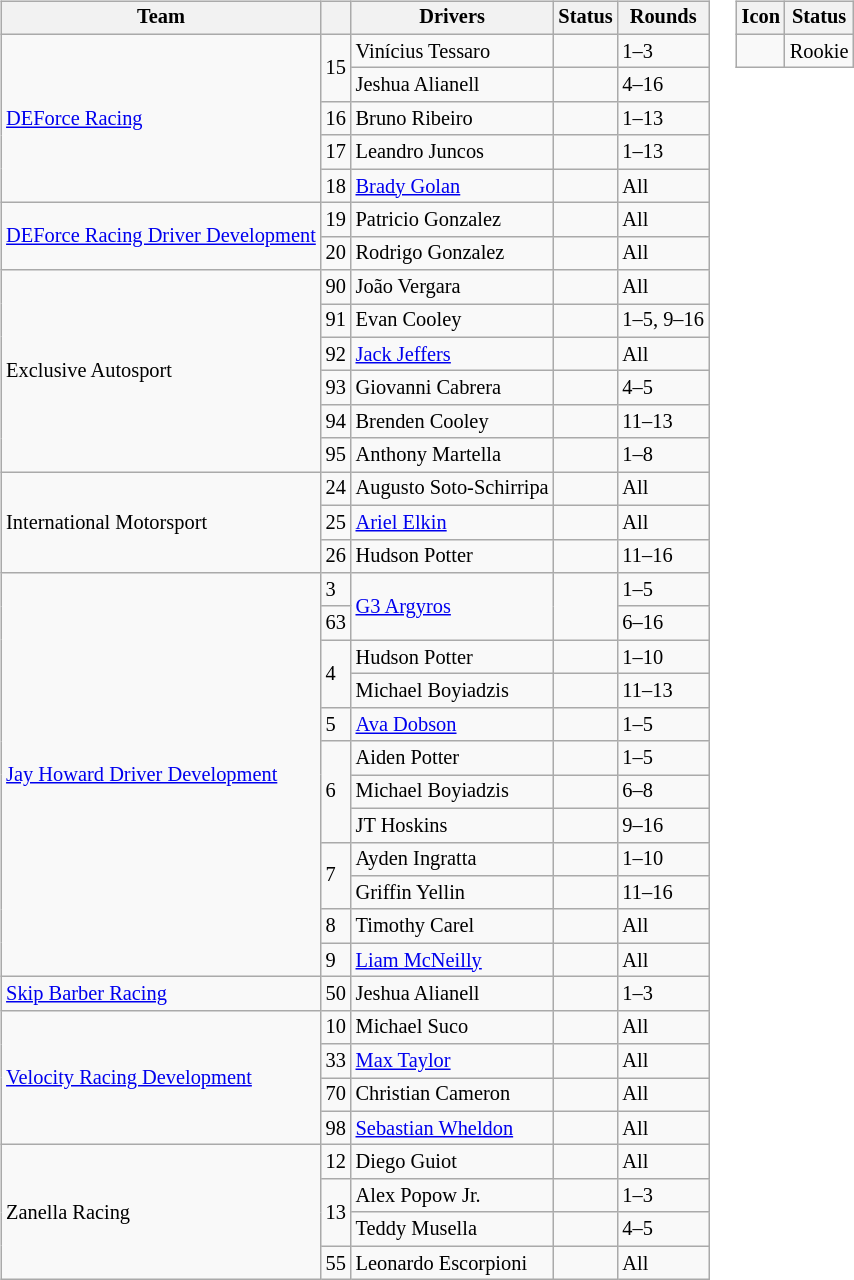<table>
<tr>
<td><br><table class="wikitable" style="font-size:85%;">
<tr>
<th>Team</th>
<th></th>
<th>Drivers</th>
<th>Status</th>
<th>Rounds</th>
</tr>
<tr>
<td rowspan="5"> <a href='#'>DEForce Racing</a></td>
<td rowspan=2>15</td>
<td> Vinícius Tessaro</td>
<td align=center></td>
<td>1–3</td>
</tr>
<tr>
<td> Jeshua Alianell</td>
<td align=center></td>
<td>4–16</td>
</tr>
<tr>
<td>16</td>
<td> Bruno Ribeiro</td>
<td align=center></td>
<td>1–13</td>
</tr>
<tr>
<td>17</td>
<td> Leandro Juncos</td>
<td align=center></td>
<td>1–13</td>
</tr>
<tr>
<td>18</td>
<td> <a href='#'>Brady Golan</a></td>
<td></td>
<td>All</td>
</tr>
<tr>
<td rowspan="2"> <a href='#'>DEForce Racing Driver Development</a></td>
<td>19</td>
<td> Patricio Gonzalez</td>
<td align=center></td>
<td>All</td>
</tr>
<tr>
<td>20</td>
<td> Rodrigo Gonzalez</td>
<td align=center></td>
<td>All</td>
</tr>
<tr>
<td rowspan="6"> Exclusive Autosport</td>
<td>90</td>
<td> João Vergara</td>
<td align=center></td>
<td>All</td>
</tr>
<tr>
<td>91</td>
<td> Evan Cooley</td>
<td align=center></td>
<td nowrap="">1–5, 9–16</td>
</tr>
<tr>
<td>92</td>
<td> <a href='#'>Jack Jeffers</a></td>
<td></td>
<td>All</td>
</tr>
<tr>
<td>93</td>
<td> Giovanni Cabrera</td>
<td></td>
<td>4–5</td>
</tr>
<tr>
<td>94</td>
<td> Brenden Cooley</td>
<td align=center></td>
<td>11–13</td>
</tr>
<tr>
<td>95</td>
<td> Anthony Martella</td>
<td align=center></td>
<td>1–8</td>
</tr>
<tr>
<td rowspan=3> International Motorsport</td>
<td>24</td>
<td nowrap> Augusto Soto-Schirripa</td>
<td align=center></td>
<td>All</td>
</tr>
<tr>
<td>25</td>
<td> <a href='#'>Ariel Elkin</a></td>
<td align=center></td>
<td>All</td>
</tr>
<tr>
<td>26</td>
<td> Hudson Potter</td>
<td></td>
<td>11–16</td>
</tr>
<tr>
<td rowspan="12" nowrap> <a href='#'>Jay Howard Driver Development</a></td>
<td>3</td>
<td rowspan=2> <a href='#'>G3 Argyros</a></td>
<td rowspan="2" align="center"></td>
<td>1–5</td>
</tr>
<tr>
<td>63</td>
<td>6–16</td>
</tr>
<tr>
<td rowspan=2>4</td>
<td> Hudson Potter</td>
<td></td>
<td>1–10</td>
</tr>
<tr>
<td> Michael Boyiadzis</td>
<td align=center></td>
<td>11–13</td>
</tr>
<tr>
<td>5</td>
<td> <a href='#'>Ava Dobson</a></td>
<td align=center></td>
<td>1–5</td>
</tr>
<tr>
<td rowspan=3>6</td>
<td> Aiden Potter</td>
<td align=center></td>
<td>1–5</td>
</tr>
<tr>
<td> Michael Boyiadzis</td>
<td align=center></td>
<td>6–8</td>
</tr>
<tr>
<td> JT Hoskins</td>
<td align=center></td>
<td>9–16</td>
</tr>
<tr>
<td rowspan=2>7</td>
<td> Ayden Ingratta</td>
<td align=center></td>
<td>1–10</td>
</tr>
<tr>
<td> Griffin Yellin</td>
<td align=center></td>
<td>11–16</td>
</tr>
<tr>
<td>8</td>
<td> Timothy Carel</td>
<td align=center></td>
<td>All</td>
</tr>
<tr>
<td>9</td>
<td> <a href='#'>Liam McNeilly</a></td>
<td align=center></td>
<td>All</td>
</tr>
<tr>
<td> <a href='#'>Skip Barber Racing</a></td>
<td>50</td>
<td> Jeshua Alianell</td>
<td align=center></td>
<td>1–3</td>
</tr>
<tr>
<td rowspan="4"> <a href='#'>Velocity Racing Development</a></td>
<td>10</td>
<td> Michael Suco</td>
<td align=center></td>
<td>All</td>
</tr>
<tr>
<td>33</td>
<td> <a href='#'>Max Taylor</a></td>
<td align=center></td>
<td>All</td>
</tr>
<tr>
<td>70</td>
<td> Christian Cameron</td>
<td align=center></td>
<td>All</td>
</tr>
<tr>
<td>98</td>
<td> <a href='#'>Sebastian Wheldon</a></td>
<td align=center></td>
<td>All</td>
</tr>
<tr>
<td rowspan="4"> Zanella Racing</td>
<td>12</td>
<td> Diego Guiot</td>
<td align=center></td>
<td>All</td>
</tr>
<tr>
<td rowspan=2>13</td>
<td> Alex Popow Jr.</td>
<td align=center></td>
<td>1–3</td>
</tr>
<tr>
<td> Teddy Musella</td>
<td align=center></td>
<td>4–5</td>
</tr>
<tr>
<td>55</td>
<td> Leonardo Escorpioni</td>
<td align=center></td>
<td>All</td>
</tr>
</table>
</td>
<td valign="top"><br><table class="wikitable" style="font-size: 85%;">
<tr>
<th>Icon</th>
<th>Status</th>
</tr>
<tr>
<td align=center></td>
<td>Rookie</td>
</tr>
</table>
</td>
</tr>
</table>
